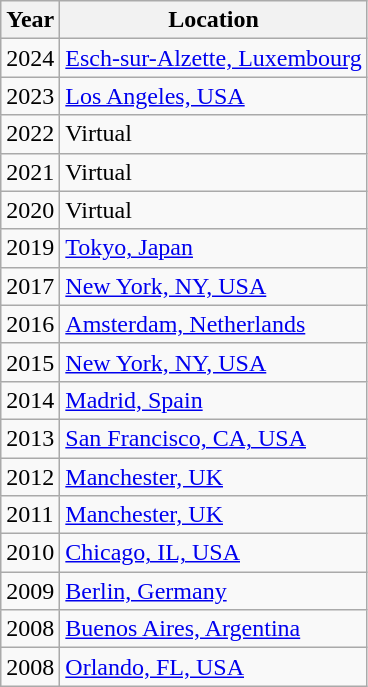<table class="wikitable">
<tr>
<th>Year</th>
<th>Location</th>
</tr>
<tr>
<td>2024</td>
<td><a href='#'>Esch-sur-Alzette, Luxembourg</a></td>
</tr>
<tr>
<td>2023</td>
<td><a href='#'>Los Angeles, USA</a></td>
</tr>
<tr>
<td>2022</td>
<td>Virtual</td>
</tr>
<tr>
<td>2021</td>
<td>Virtual</td>
</tr>
<tr>
<td>2020</td>
<td>Virtual</td>
</tr>
<tr>
<td>2019</td>
<td><a href='#'>Tokyo, Japan</a></td>
</tr>
<tr>
<td>2017</td>
<td><a href='#'>New York, NY, USA</a></td>
</tr>
<tr>
<td>2016</td>
<td><a href='#'>Amsterdam, Netherlands</a></td>
</tr>
<tr>
<td>2015</td>
<td><a href='#'>New York, NY, USA</a></td>
</tr>
<tr>
<td>2014</td>
<td><a href='#'>Madrid, Spain</a></td>
</tr>
<tr>
<td>2013</td>
<td><a href='#'>San Francisco, CA, USA</a></td>
</tr>
<tr>
<td>2012</td>
<td><a href='#'>Manchester, UK</a></td>
</tr>
<tr>
<td>2011</td>
<td><a href='#'>Manchester, UK</a></td>
</tr>
<tr>
<td>2010</td>
<td><a href='#'>Chicago, IL, USA</a></td>
</tr>
<tr>
<td>2009</td>
<td><a href='#'>Berlin, Germany</a></td>
</tr>
<tr>
<td>2008</td>
<td><a href='#'>Buenos Aires, Argentina</a></td>
</tr>
<tr>
<td>2008</td>
<td><a href='#'>Orlando, FL, USA</a></td>
</tr>
</table>
